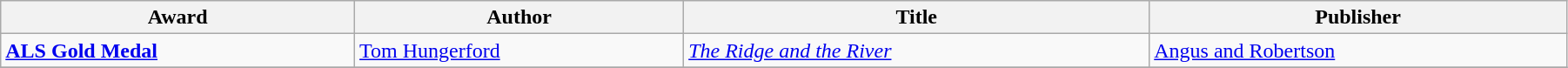<table class="wikitable" width=95%>
<tr>
<th>Award</th>
<th>Author</th>
<th>Title</th>
<th>Publisher</th>
</tr>
<tr>
<td><strong><a href='#'>ALS Gold Medal</a></strong></td>
<td><a href='#'>Tom Hungerford</a></td>
<td><em><a href='#'>The Ridge and the River</a></em></td>
<td><a href='#'>Angus and Robertson</a></td>
</tr>
<tr>
</tr>
</table>
